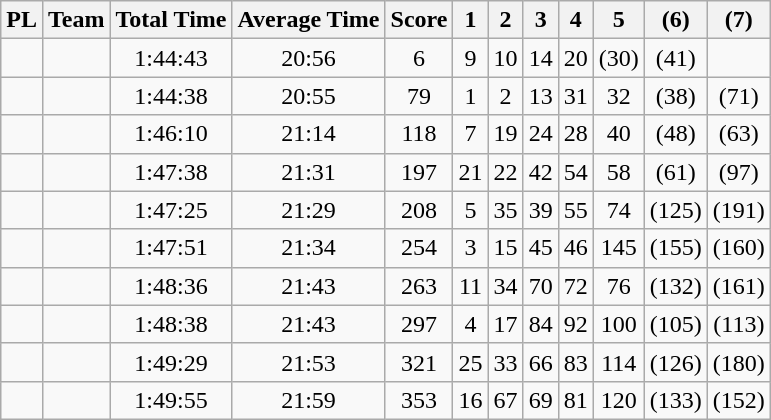<table class="wikitable sortable" style="text-align:center">
<tr>
<th>PL</th>
<th>Team</th>
<th>Total Time</th>
<th>Average Time</th>
<th>Score</th>
<th>1</th>
<th>2</th>
<th>3</th>
<th>4</th>
<th>5</th>
<th>(6)</th>
<th>(7)</th>
</tr>
<tr>
<td></td>
<td></td>
<td>1:44:43</td>
<td>20:56</td>
<td>6</td>
<td>9</td>
<td>10</td>
<td>14</td>
<td>20</td>
<td>(30)</td>
<td>(41)</td>
</tr>
<tr>
<td></td>
<td></td>
<td>1:44:38</td>
<td>20:55</td>
<td>79</td>
<td>1</td>
<td>2</td>
<td>13</td>
<td>31</td>
<td>32</td>
<td>(38)</td>
<td>(71)</td>
</tr>
<tr>
<td></td>
<td></td>
<td>1:46:10</td>
<td>21:14</td>
<td>118</td>
<td>7</td>
<td>19</td>
<td>24</td>
<td>28</td>
<td>40</td>
<td>(48)</td>
<td>(63)</td>
</tr>
<tr>
<td></td>
<td></td>
<td>1:47:38</td>
<td>21:31</td>
<td>197</td>
<td>21</td>
<td>22</td>
<td>42</td>
<td>54</td>
<td>58</td>
<td>(61)</td>
<td>(97)</td>
</tr>
<tr>
<td></td>
<td></td>
<td>1:47:25</td>
<td>21:29</td>
<td>208</td>
<td>5</td>
<td>35</td>
<td>39</td>
<td>55</td>
<td>74</td>
<td>(125)</td>
<td>(191)</td>
</tr>
<tr>
<td></td>
<td></td>
<td>1:47:51</td>
<td>21:34</td>
<td>254</td>
<td>3</td>
<td>15</td>
<td>45</td>
<td>46</td>
<td>145</td>
<td>(155)</td>
<td>(160)</td>
</tr>
<tr>
<td></td>
<td></td>
<td>1:48:36</td>
<td>21:43</td>
<td>263</td>
<td>11</td>
<td>34</td>
<td>70</td>
<td>72</td>
<td>76</td>
<td>(132)</td>
<td>(161)</td>
</tr>
<tr>
<td></td>
<td></td>
<td>1:48:38</td>
<td>21:43</td>
<td>297</td>
<td>4</td>
<td>17</td>
<td>84</td>
<td>92</td>
<td>100</td>
<td>(105)</td>
<td>(113)</td>
</tr>
<tr>
<td></td>
<td></td>
<td>1:49:29</td>
<td>21:53</td>
<td>321</td>
<td>25</td>
<td>33</td>
<td>66</td>
<td>83</td>
<td>114</td>
<td>(126)</td>
<td>(180)</td>
</tr>
<tr>
<td></td>
<td></td>
<td>1:49:55</td>
<td>21:59</td>
<td>353</td>
<td>16</td>
<td>67</td>
<td>69</td>
<td>81</td>
<td>120</td>
<td>(133)</td>
<td>(152)</td>
</tr>
</table>
